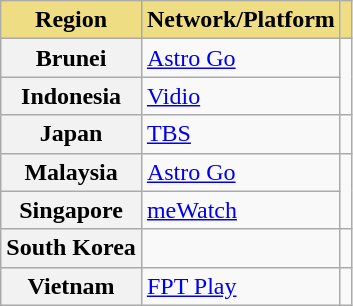<table class="wikitable plainrowheaders">
<tr>
<th scope="col" style="background:#EEDD82">Region</th>
<th scope="col" style="background:#EEDD82">Network/Platform</th>
<th scope="col" style="background:#EEDD82"></th>
</tr>
<tr>
<th scope="row">Brunei</th>
<td><a href='#'>Astro Go</a></td>
<td rowspan="2" style="text-align:center"></td>
</tr>
<tr>
<th scope="row">Indonesia</th>
<td><a href='#'>Vidio</a></td>
</tr>
<tr>
<th scope="row">Japan</th>
<td><a href='#'>TBS</a></td>
<td style="text-align:center"></td>
</tr>
<tr>
<th scope="row">Malaysia</th>
<td><a href='#'>Astro Go</a></td>
<td rowspan="2" style="text-align:center"></td>
</tr>
<tr>
<th scope="row">Singapore</th>
<td><a href='#'>meWatch</a></td>
</tr>
<tr>
<th scope="row">South Korea</th>
<td></td>
<td style="text-align:center"></td>
</tr>
<tr>
<th scope="row">Vietnam</th>
<td><a href='#'>FPT Play</a></td>
<td style="text-align:center"></td>
</tr>
</table>
